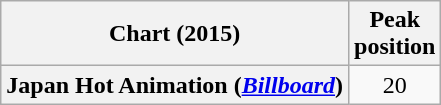<table class="wikitable sortable plainrowheaders" style="text-align:center;">
<tr>
<th scope="col">Chart (2015)</th>
<th scope="col">Peak<br>position</th>
</tr>
<tr>
<th scope="row">Japan Hot Animation (<em><a href='#'>Billboard</a></em>)</th>
<td style="text-align:center;">20</td>
</tr>
</table>
